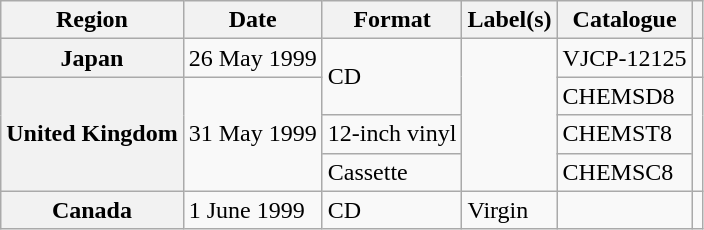<table class="wikitable plainrowheaders">
<tr>
<th>Region</th>
<th>Date</th>
<th>Format</th>
<th>Label(s)</th>
<th>Catalogue</th>
<th></th>
</tr>
<tr>
<th scope="row">Japan</th>
<td>26 May 1999</td>
<td rowspan="2">CD</td>
<td rowspan="4"></td>
<td>VJCP-12125</td>
<td></td>
</tr>
<tr>
<th scope="row" rowspan="3">United Kingdom</th>
<td rowspan="3">31 May 1999</td>
<td>CHEMSD8</td>
<td rowspan="3"></td>
</tr>
<tr>
<td>12-inch vinyl</td>
<td>CHEMST8</td>
</tr>
<tr>
<td>Cassette</td>
<td>CHEMSC8</td>
</tr>
<tr>
<th scope="row">Canada</th>
<td>1 June 1999</td>
<td>CD</td>
<td>Virgin</td>
<td></td>
<td></td>
</tr>
</table>
